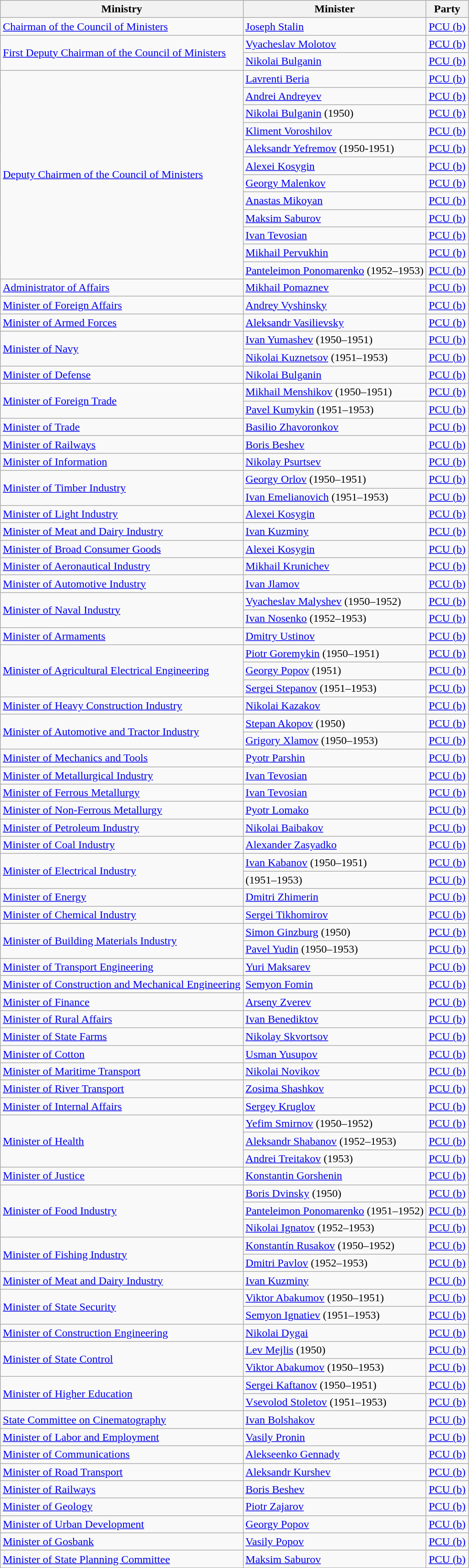<table class="wikitable">
<tr>
<th>Ministry</th>
<th>Minister</th>
<th>Party</th>
</tr>
<tr>
<td><a href='#'>Chairman of the Council of Ministers</a></td>
<td><a href='#'>Joseph Stalin</a></td>
<td><a href='#'>PCU (b)</a></td>
</tr>
<tr>
<td rowspan="2"><a href='#'>First Deputy Chairman of the Council of Ministers</a></td>
<td><a href='#'>Vyacheslav Molotov</a></td>
<td><a href='#'>PCU (b)</a></td>
</tr>
<tr>
<td><a href='#'>Nikolai Bulganin</a></td>
<td><a href='#'>PCU (b)</a></td>
</tr>
<tr>
<td rowspan="12"><a href='#'>Deputy Chairmen of the Council of Ministers</a></td>
<td><a href='#'>Lavrenti Beria</a></td>
<td><a href='#'>PCU (b)</a></td>
</tr>
<tr>
<td><a href='#'>Andrei Andreyev</a></td>
<td><a href='#'>PCU (b)</a></td>
</tr>
<tr>
<td><a href='#'>Nikolai Bulganin</a> (1950)</td>
<td><a href='#'>PCU (b)</a></td>
</tr>
<tr>
<td><a href='#'>Kliment Voroshilov</a></td>
<td><a href='#'>PCU (b)</a></td>
</tr>
<tr>
<td><a href='#'>Aleksandr Yefremov</a> (1950-1951)</td>
<td><a href='#'>PCU (b)</a></td>
</tr>
<tr>
<td><a href='#'>Alexei Kosygin</a></td>
<td><a href='#'>PCU (b)</a></td>
</tr>
<tr>
<td><a href='#'>Georgy Malenkov</a></td>
<td><a href='#'>PCU (b)</a></td>
</tr>
<tr>
<td><a href='#'>Anastas Mikoyan</a></td>
<td><a href='#'>PCU (b)</a></td>
</tr>
<tr>
<td><a href='#'>Maksim Saburov</a></td>
<td><a href='#'>PCU (b)</a></td>
</tr>
<tr>
<td><a href='#'>Ivan Tevosian</a></td>
<td><a href='#'>PCU (b)</a></td>
</tr>
<tr>
<td><a href='#'>Mikhail Pervukhin</a></td>
<td><a href='#'>PCU (b)</a></td>
</tr>
<tr>
<td><a href='#'>Panteleimon Ponomarenko</a> (1952–1953)</td>
<td><a href='#'>PCU (b)</a></td>
</tr>
<tr>
<td><a href='#'>Administrator of Affairs</a></td>
<td><a href='#'>Mikhail Pomaznev</a></td>
<td><a href='#'>PCU (b)</a></td>
</tr>
<tr>
<td><a href='#'>Minister of Foreign Affairs</a></td>
<td><a href='#'>Andrey Vyshinsky</a></td>
<td><a href='#'>PCU (b)</a></td>
</tr>
<tr>
<td><a href='#'>Minister of Armed Forces</a></td>
<td><a href='#'>Aleksandr Vasilievsky</a></td>
<td><a href='#'>PCU (b)</a></td>
</tr>
<tr>
<td rowspan="2"><a href='#'>Minister of Navy</a></td>
<td><a href='#'>Ivan Yumashev</a> (1950–1951)</td>
<td><a href='#'>PCU (b)</a></td>
</tr>
<tr>
<td><a href='#'>Nikolai Kuznetsov</a> (1951–1953)</td>
<td><a href='#'>PCU (b)</a></td>
</tr>
<tr>
<td><a href='#'>Minister of Defense</a></td>
<td><a href='#'>Nikolai Bulganin</a></td>
<td><a href='#'>PCU (b)</a></td>
</tr>
<tr>
<td rowspan="2"><a href='#'>Minister of Foreign Trade</a></td>
<td><a href='#'>Mikhail Menshikov</a> (1950–1951)</td>
<td><a href='#'>PCU (b)</a></td>
</tr>
<tr>
<td><a href='#'>Pavel Kumykin</a> (1951–1953)</td>
<td><a href='#'>PCU (b)</a></td>
</tr>
<tr>
<td><a href='#'>Minister of Trade</a></td>
<td><a href='#'>Basilio Zhavoronkov</a></td>
<td><a href='#'>PCU (b)</a></td>
</tr>
<tr>
<td><a href='#'>Minister of Railways</a></td>
<td><a href='#'>Boris Beshev</a></td>
<td><a href='#'>PCU (b)</a></td>
</tr>
<tr>
<td><a href='#'>Minister of Information</a></td>
<td><a href='#'>Nikolay Psurtsev</a></td>
<td><a href='#'>PCU (b)</a></td>
</tr>
<tr>
<td rowspan="2"><a href='#'>Minister of Timber Industry</a></td>
<td><a href='#'>Georgy Orlov</a> (1950–1951)</td>
<td><a href='#'>PCU (b)</a></td>
</tr>
<tr>
<td><a href='#'>Ivan Emelianovich</a> (1951–1953)</td>
<td><a href='#'>PCU (b)</a></td>
</tr>
<tr>
<td><a href='#'>Minister of Light Industry</a></td>
<td><a href='#'>Alexei Kosygin</a></td>
<td><a href='#'>PCU (b)</a></td>
</tr>
<tr>
<td><a href='#'>Minister of Meat and Dairy Industry</a></td>
<td><a href='#'>Ivan Kuzminy</a></td>
<td><a href='#'>PCU (b)</a></td>
</tr>
<tr>
<td><a href='#'>Minister of Broad Consumer Goods</a></td>
<td><a href='#'>Alexei Kosygin</a></td>
<td><a href='#'>PCU (b)</a></td>
</tr>
<tr>
<td><a href='#'>Minister of Aeronautical Industry</a></td>
<td><a href='#'>Mikhail Krunichev</a></td>
<td><a href='#'>PCU (b)</a></td>
</tr>
<tr>
<td><a href='#'>Minister of Automotive Industry</a></td>
<td><a href='#'>Ivan Jlamov</a></td>
<td><a href='#'>PCU (b)</a></td>
</tr>
<tr>
<td rowspan="2"><a href='#'>Minister of Naval Industry</a></td>
<td><a href='#'>Vyacheslav Malyshev</a> (1950–1952)</td>
<td><a href='#'>PCU (b)</a></td>
</tr>
<tr>
<td><a href='#'>Ivan Nosenko</a> (1952–1953)</td>
<td><a href='#'>PCU (b)</a></td>
</tr>
<tr>
<td><a href='#'>Minister of Armaments</a></td>
<td><a href='#'>Dmitry Ustinov</a></td>
<td><a href='#'>PCU (b)</a></td>
</tr>
<tr>
<td rowspan="3"><a href='#'>Minister of Agricultural Electrical Engineering</a></td>
<td><a href='#'>Piotr Goremykin</a> (1950–1951)</td>
<td><a href='#'>PCU (b)</a></td>
</tr>
<tr>
<td><a href='#'>Georgy Popov</a> (1951)</td>
<td><a href='#'>PCU (b)</a></td>
</tr>
<tr>
<td><a href='#'>Sergei Stepanov</a> (1951–1953)</td>
<td><a href='#'>PCU (b)</a></td>
</tr>
<tr>
<td><a href='#'>Minister of Heavy Construction Industry</a></td>
<td><a href='#'>Nikolai Kazakov</a></td>
<td><a href='#'>PCU (b)</a></td>
</tr>
<tr>
<td rowspan="2"><a href='#'>Minister of Automotive and Tractor Industry</a></td>
<td><a href='#'>Stepan Akopov</a> (1950)</td>
<td><a href='#'>PCU (b)</a></td>
</tr>
<tr>
<td><a href='#'>Grigory Xlamov</a> (1950–1953)</td>
<td><a href='#'>PCU (b)</a></td>
</tr>
<tr>
<td><a href='#'>Minister of Mechanics and Tools</a></td>
<td><a href='#'>Pyotr Parshin</a></td>
<td><a href='#'>PCU (b)</a></td>
</tr>
<tr>
<td><a href='#'>Minister of Metallurgical Industry</a></td>
<td><a href='#'>Ivan Tevosian</a></td>
<td><a href='#'>PCU (b)</a></td>
</tr>
<tr>
<td><a href='#'>Minister of Ferrous Metallurgy</a></td>
<td><a href='#'>Ivan Tevosian</a></td>
<td><a href='#'>PCU (b)</a></td>
</tr>
<tr>
<td><a href='#'>Minister of Non-Ferrous Metallurgy</a></td>
<td><a href='#'>Pyotr Lomako</a></td>
<td><a href='#'>PCU (b)</a></td>
</tr>
<tr>
<td><a href='#'>Minister of Petroleum Industry</a></td>
<td><a href='#'>Nikolai Baibakov</a></td>
<td><a href='#'>PCU (b)</a></td>
</tr>
<tr>
<td><a href='#'>Minister of Coal Industry</a></td>
<td><a href='#'>Alexander Zasyadko</a></td>
<td><a href='#'>PCU (b)</a></td>
</tr>
<tr>
<td rowspan="2"><a href='#'>Minister of Electrical Industry</a></td>
<td><a href='#'>Ivan Kabanov</a> (1950–1951)</td>
<td><a href='#'>PCU (b)</a></td>
</tr>
<tr>
<td> (1951–1953)</td>
<td><a href='#'>PCU (b)</a></td>
</tr>
<tr>
<td><a href='#'>Minister of Energy</a></td>
<td><a href='#'>Dmitri Zhimerin</a></td>
<td><a href='#'>PCU (b)</a></td>
</tr>
<tr>
<td><a href='#'>Minister of Chemical Industry</a></td>
<td><a href='#'>Sergei Tikhomirov</a></td>
<td><a href='#'>PCU (b)</a></td>
</tr>
<tr>
<td rowspan="2"><a href='#'>Minister of Building Materials Industry</a></td>
<td><a href='#'>Simon Ginzburg</a> (1950)</td>
<td><a href='#'>PCU (b)</a></td>
</tr>
<tr>
<td><a href='#'>Pavel Yudin</a> (1950–1953)</td>
<td><a href='#'>PCU (b)</a></td>
</tr>
<tr>
<td><a href='#'>Minister of Transport Engineering</a></td>
<td><a href='#'>Yuri Maksarev</a></td>
<td><a href='#'>PCU (b)</a></td>
</tr>
<tr>
<td><a href='#'>Minister of Construction and Mechanical Engineering</a></td>
<td><a href='#'>Semyon Fomin</a></td>
<td><a href='#'>PCU (b)</a></td>
</tr>
<tr>
<td><a href='#'>Minister of Finance</a></td>
<td><a href='#'>Arseny Zverev</a></td>
<td><a href='#'>PCU (b)</a></td>
</tr>
<tr>
<td><a href='#'>Minister of Rural Affairs</a></td>
<td><a href='#'>Ivan Benediktov</a></td>
<td><a href='#'>PCU (b)</a></td>
</tr>
<tr>
<td><a href='#'>Minister of State Farms</a></td>
<td><a href='#'>Nikolay Skvortsov</a></td>
<td><a href='#'>PCU (b)</a></td>
</tr>
<tr>
<td><a href='#'>Minister of Cotton</a></td>
<td><a href='#'>Usman Yusupov</a></td>
<td><a href='#'>PCU (b)</a></td>
</tr>
<tr>
<td><a href='#'>Minister of Maritime Transport</a></td>
<td><a href='#'>Nikolai Novikov</a></td>
<td><a href='#'>PCU (b)</a></td>
</tr>
<tr>
<td><a href='#'>Minister of River Transport</a></td>
<td><a href='#'>Zosima Shashkov</a></td>
<td><a href='#'>PCU (b)</a></td>
</tr>
<tr>
<td><a href='#'>Minister of Internal Affairs</a></td>
<td><a href='#'>Sergey Kruglov</a></td>
<td><a href='#'>PCU (b)</a></td>
</tr>
<tr>
<td rowspan="3"><a href='#'>Minister of Health</a></td>
<td><a href='#'>Yefim Smirnov</a> (1950–1952)</td>
<td><a href='#'>PCU (b)</a></td>
</tr>
<tr>
<td><a href='#'>Aleksandr Shabanov</a> (1952–1953)</td>
<td><a href='#'>PCU (b)</a></td>
</tr>
<tr>
<td><a href='#'>Andrei Treitakov</a> (1953)</td>
<td><a href='#'>PCU (b)</a></td>
</tr>
<tr>
<td><a href='#'>Minister of Justice</a></td>
<td><a href='#'>Konstantin Gorshenin</a></td>
<td><a href='#'>PCU (b)</a></td>
</tr>
<tr>
<td rowspan="3"><a href='#'>Minister of Food Industry</a></td>
<td><a href='#'>Boris Dvinsky</a> (1950)</td>
<td><a href='#'>PCU (b)</a></td>
</tr>
<tr>
<td><a href='#'>Panteleimon Ponomarenko</a> (1951–1952)</td>
<td><a href='#'>PCU (b)</a></td>
</tr>
<tr>
<td><a href='#'>Nikolai Ignatov</a> (1952–1953)</td>
<td><a href='#'>PCU (b)</a></td>
</tr>
<tr>
<td rowspan="2"><a href='#'>Minister of Fishing Industry</a></td>
<td><a href='#'>Konstantín Rusakov</a> (1950–1952)</td>
<td><a href='#'>PCU (b)</a></td>
</tr>
<tr>
<td><a href='#'>Dmitri Pavlov</a> (1952–1953)</td>
<td><a href='#'>PCU (b)</a></td>
</tr>
<tr>
<td><a href='#'>Minister of Meat and Dairy Industry</a></td>
<td><a href='#'>Ivan Kuzminy</a></td>
<td><a href='#'>PCU (b)</a></td>
</tr>
<tr>
<td rowspan="2"><a href='#'>Minister of State Security</a></td>
<td><a href='#'>Viktor Abakumov</a> (1950–1951)</td>
<td><a href='#'>PCU (b)</a></td>
</tr>
<tr>
<td><a href='#'>Semyon Ignatiev</a> (1951–1953)</td>
<td><a href='#'>PCU (b)</a></td>
</tr>
<tr>
<td><a href='#'>Minister of Construction Engineering</a></td>
<td><a href='#'>Nikolai Dygai</a></td>
<td><a href='#'>PCU (b)</a></td>
</tr>
<tr>
<td rowspan="2"><a href='#'>Minister of State Control</a></td>
<td><a href='#'>Lev Mejlis</a> (1950)</td>
<td><a href='#'>PCU (b)</a></td>
</tr>
<tr>
<td><a href='#'>Viktor Abakumov</a> (1950–1953)</td>
<td><a href='#'>PCU (b)</a></td>
</tr>
<tr>
<td rowspan="2"><a href='#'>Minister of Higher Education</a></td>
<td><a href='#'>Sergei Kaftanov</a> (1950–1951)</td>
<td><a href='#'>PCU (b)</a></td>
</tr>
<tr>
<td><a href='#'>Vsevolod Stoletov</a> (1951–1953)</td>
<td><a href='#'>PCU (b)</a></td>
</tr>
<tr>
<td><a href='#'>State Committee on Cinematography</a></td>
<td><a href='#'>Ivan Bolshakov</a></td>
<td><a href='#'>PCU (b)</a></td>
</tr>
<tr>
<td><a href='#'>Minister of Labor and Employment</a></td>
<td><a href='#'>Vasily Pronin</a></td>
<td><a href='#'>PCU (b)</a></td>
</tr>
<tr>
<td><a href='#'>Minister of Communications</a></td>
<td><a href='#'>Alekseenko Gennady</a></td>
<td><a href='#'>PCU (b)</a></td>
</tr>
<tr>
<td><a href='#'>Minister of Road Transport</a></td>
<td><a href='#'>Aleksandr Kurshev</a></td>
<td><a href='#'>PCU (b)</a></td>
</tr>
<tr>
<td><a href='#'>Minister of Railways</a></td>
<td><a href='#'>Boris Beshev</a></td>
<td><a href='#'>PCU (b)</a></td>
</tr>
<tr>
<td><a href='#'>Minister of Geology</a></td>
<td><a href='#'>Piotr Zajarov</a></td>
<td><a href='#'>PCU (b)</a></td>
</tr>
<tr>
<td><a href='#'>Minister of Urban Development</a></td>
<td><a href='#'>Georgy Popov</a></td>
<td><a href='#'>PCU (b)</a></td>
</tr>
<tr>
<td><a href='#'>Minister of Gosbank</a></td>
<td><a href='#'>Vasily Popov</a></td>
<td><a href='#'>PCU (b)</a></td>
</tr>
<tr>
<td><a href='#'>Minister of State Planning Committee</a></td>
<td><a href='#'>Maksim Saburov</a></td>
<td><a href='#'>PCU (b)</a></td>
</tr>
</table>
